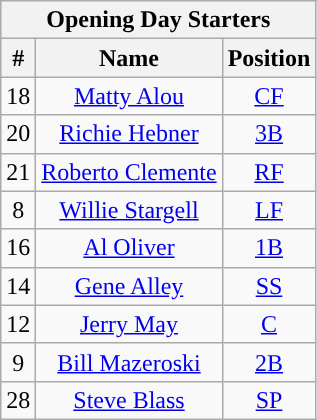<table class="wikitable" style="text-align:center">
<tr>
<th colspan="3">Opening Day Starters</th>
</tr>
<tr>
<th>#</th>
<th>Name</th>
<th>Position</th>
</tr>
<tr>
<td>18</td>
<td><a href='#'>Matty Alou</a></td>
<td><a href='#'>CF</a></td>
</tr>
<tr>
<td>20</td>
<td><a href='#'>Richie Hebner</a></td>
<td><a href='#'>3B</a></td>
</tr>
<tr>
<td>21</td>
<td><a href='#'>Roberto Clemente</a></td>
<td><a href='#'>RF</a></td>
</tr>
<tr>
<td>8</td>
<td><a href='#'>Willie Stargell</a></td>
<td><a href='#'>LF</a></td>
</tr>
<tr>
<td>16</td>
<td><a href='#'>Al Oliver</a></td>
<td><a href='#'>1B</a></td>
</tr>
<tr>
<td>14</td>
<td><a href='#'>Gene Alley</a></td>
<td><a href='#'>SS</a></td>
</tr>
<tr>
<td>12</td>
<td><a href='#'>Jerry May</a></td>
<td><a href='#'>C</a></td>
</tr>
<tr>
<td>9</td>
<td><a href='#'>Bill Mazeroski</a></td>
<td><a href='#'>2B</a></td>
</tr>
<tr>
<td>28</td>
<td><a href='#'>Steve Blass</a></td>
<td><a href='#'>SP</a></td>
</tr>
</table>
